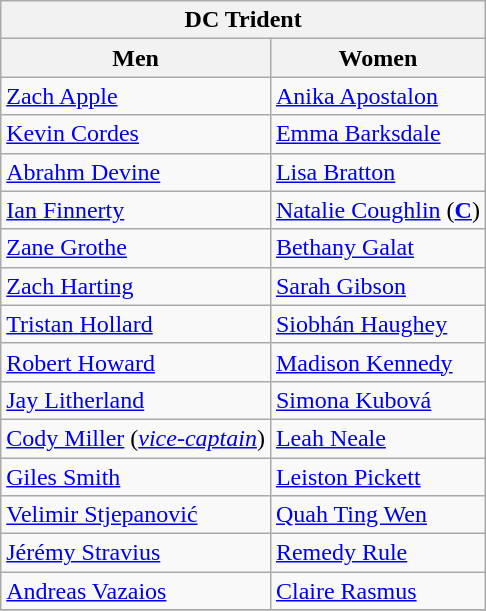<table class="wikitable">
<tr>
<th colspan="2"> DC Trident</th>
</tr>
<tr>
<th>Men</th>
<th>Women</th>
</tr>
<tr>
<td> <a href='#'>Zach Apple</a></td>
<td> <a href='#'>Anika Apostalon</a></td>
</tr>
<tr>
<td> <a href='#'>Kevin Cordes</a></td>
<td> <a href='#'>Emma Barksdale</a></td>
</tr>
<tr>
<td> <a href='#'>Abrahm Devine</a></td>
<td> <a href='#'>Lisa Bratton</a></td>
</tr>
<tr>
<td> <a href='#'>Ian Finnerty</a></td>
<td> <a href='#'>Natalie Coughlin</a> (<strong><a href='#'>C</a></strong>)</td>
</tr>
<tr>
<td> <a href='#'>Zane Grothe</a></td>
<td> <a href='#'>Bethany Galat</a></td>
</tr>
<tr>
<td> <a href='#'>Zach Harting</a></td>
<td> <a href='#'>Sarah Gibson</a></td>
</tr>
<tr>
<td> <a href='#'>Tristan Hollard</a></td>
<td> <a href='#'>Siobhán Haughey</a></td>
</tr>
<tr>
<td> <a href='#'>Robert Howard</a></td>
<td> <a href='#'>Madison Kennedy</a></td>
</tr>
<tr>
<td> <a href='#'>Jay Litherland</a></td>
<td> <a href='#'>Simona Kubová</a></td>
</tr>
<tr>
<td> <a href='#'>Cody Miller</a> (<em><a href='#'>vice-captain</a></em>)</td>
<td> <a href='#'>Leah Neale</a></td>
</tr>
<tr>
<td> <a href='#'>Giles Smith</a></td>
<td> <a href='#'>Leiston Pickett</a></td>
</tr>
<tr>
<td> <a href='#'>Velimir Stjepanović</a></td>
<td> <a href='#'>Quah Ting Wen</a></td>
</tr>
<tr>
<td> <a href='#'>Jérémy Stravius</a></td>
<td> <a href='#'>Remedy Rule</a></td>
</tr>
<tr>
<td> <a href='#'>Andreas Vazaios</a></td>
<td> <a href='#'>Claire Rasmus</a></td>
</tr>
<tr>
</tr>
</table>
